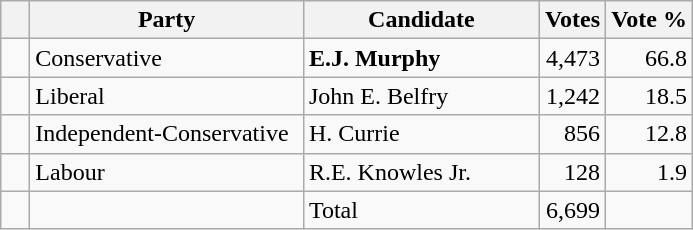<table class="wikitable">
<tr>
<th></th>
<th scope="col" style="width:175px;">Party</th>
<th scope="col" style="width:150px;">Candidate</th>
<th>Votes</th>
<th>Vote %</th>
</tr>
<tr>
<td>   </td>
<td>Conservative</td>
<td><strong>E.J. Murphy</strong></td>
<td align=right>4,473</td>
<td align=right>66.8</td>
</tr>
<tr>
<td>   </td>
<td>Liberal</td>
<td>John E. Belfry</td>
<td align=right>1,242</td>
<td align=right>18.5</td>
</tr>
<tr |>
<td>   </td>
<td>Independent-Conservative</td>
<td>H. Currie</td>
<td align=right>856</td>
<td align=right>12.8</td>
</tr>
<tr>
<td>   </td>
<td>Labour</td>
<td>R.E. Knowles Jr.</td>
<td align=right>128</td>
<td align=right>1.9</td>
</tr>
<tr |>
<td></td>
<td></td>
<td>Total</td>
<td align=right>6,699</td>
<td></td>
</tr>
</table>
